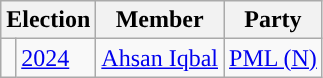<table class="wikitable">
<tr>
<th colspan="2">Election</th>
<th>Member</th>
<th>Party</th>
</tr>
<tr>
<td style="background-color: "></td>
<td><a href='#'>2024</a></td>
<td><a href='#'>Ahsan Iqbal</a></td>
<td><a href='#'>PML (N)</a></td>
</tr>
</table>
